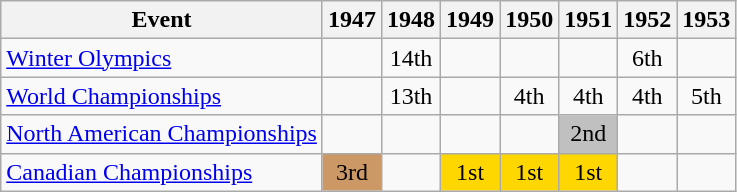<table class="wikitable">
<tr>
<th>Event</th>
<th>1947</th>
<th>1948</th>
<th>1949</th>
<th>1950</th>
<th>1951</th>
<th>1952</th>
<th>1953</th>
</tr>
<tr>
<td><a href='#'>Winter Olympics</a></td>
<td></td>
<td align="center">14th</td>
<td></td>
<td></td>
<td></td>
<td align="center">6th</td>
<td></td>
</tr>
<tr>
<td><a href='#'>World Championships</a></td>
<td></td>
<td align="center">13th</td>
<td></td>
<td align="center">4th</td>
<td align="center">4th</td>
<td align="center">4th</td>
<td align="center">5th</td>
</tr>
<tr>
<td><a href='#'>North American Championships</a></td>
<td></td>
<td></td>
<td></td>
<td></td>
<td align="center" bgcolor="silver">2nd</td>
<td></td>
<td></td>
</tr>
<tr>
<td><a href='#'>Canadian Championships</a></td>
<td align="center" bgcolor="cc9966">3rd</td>
<td></td>
<td align="center" bgcolor="gold">1st</td>
<td align="center" bgcolor="gold">1st</td>
<td align="center" bgcolor="gold">1st</td>
<td></td>
<td></td>
</tr>
</table>
